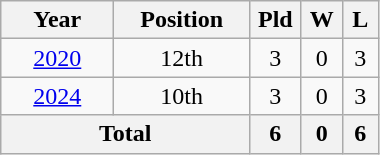<table class="wikitable"  style="width:20%; text-align:center;">
<tr>
<th width=25%>Year</th>
<th width=30%>Position</th>
<th width=8%>Pld</th>
<th width=8%>W</th>
<th width=8%>L</th>
</tr>
<tr>
<td> <a href='#'>2020</a></td>
<td>12th</td>
<td>3</td>
<td>0</td>
<td>3</td>
</tr>
<tr>
<td> <a href='#'>2024</a></td>
<td>10th</td>
<td>3</td>
<td>0</td>
<td>3</td>
</tr>
<tr>
<th colspan=2>Total</th>
<th>6</th>
<th>0</th>
<th>6</th>
</tr>
</table>
